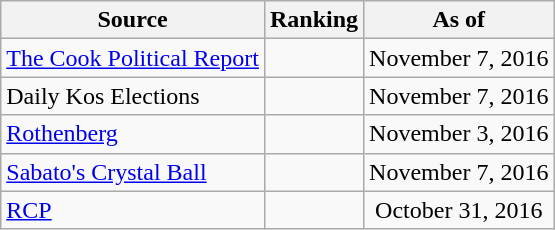<table class="wikitable" style="text-align:center">
<tr>
<th>Source</th>
<th>Ranking</th>
<th>As of</th>
</tr>
<tr>
<td align=left><a href='#'>The Cook Political Report</a></td>
<td></td>
<td>November 7, 2016</td>
</tr>
<tr>
<td align=left>Daily Kos Elections</td>
<td></td>
<td>November 7, 2016</td>
</tr>
<tr>
<td align=left><a href='#'>Rothenberg</a></td>
<td></td>
<td>November 3, 2016</td>
</tr>
<tr>
<td align=left><a href='#'>Sabato's Crystal Ball</a></td>
<td></td>
<td>November 7, 2016</td>
</tr>
<tr>
<td align="left"><a href='#'>RCP</a></td>
<td></td>
<td>October 31, 2016</td>
</tr>
</table>
